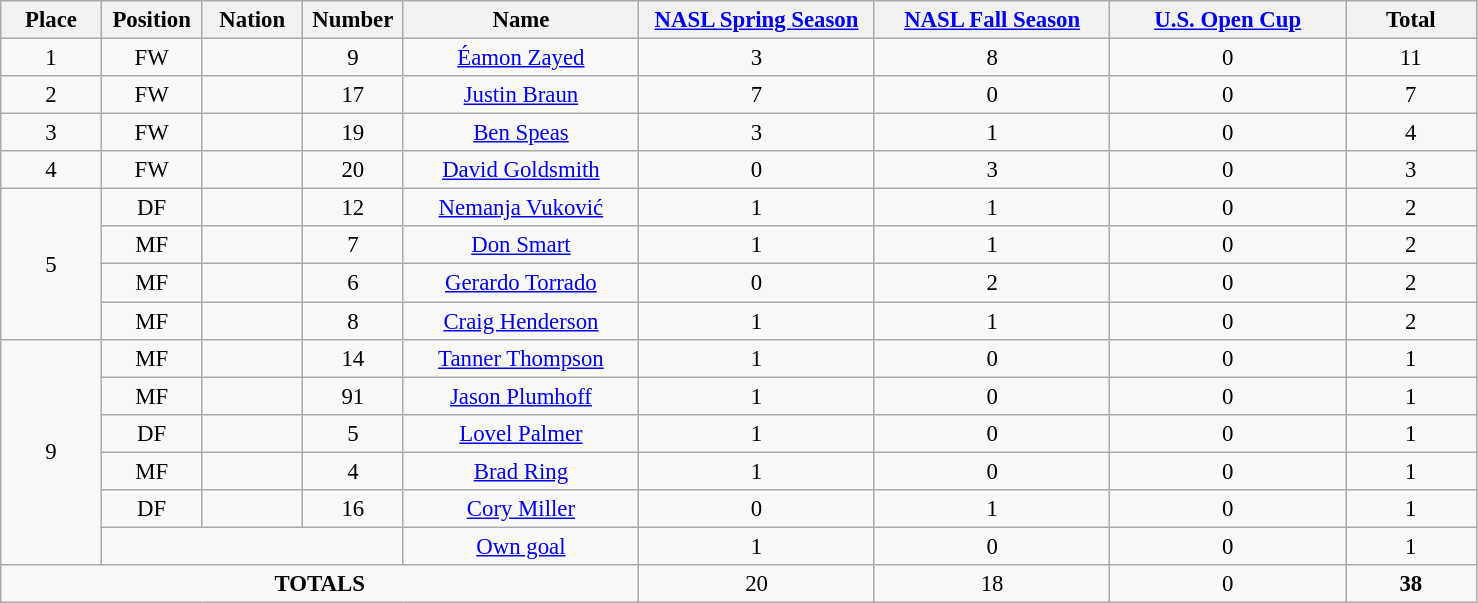<table class="wikitable" style="font-size: 95%; text-align: center;">
<tr>
<th width=60>Place</th>
<th width=60>Position</th>
<th width=60>Nation</th>
<th width=60>Number</th>
<th width=150>Name</th>
<th width=150><a href='#'>NASL Spring Season</a></th>
<th width=150><a href='#'>NASL Fall Season</a></th>
<th width=150><a href='#'>U.S. Open Cup</a></th>
<th width=80><strong>Total</strong></th>
</tr>
<tr>
<td>1</td>
<td>FW</td>
<td></td>
<td>9</td>
<td><a href='#'>Éamon Zayed</a></td>
<td>3</td>
<td>8</td>
<td>0</td>
<td>11</td>
</tr>
<tr>
<td>2</td>
<td>FW</td>
<td></td>
<td>17</td>
<td><a href='#'>Justin Braun</a></td>
<td>7</td>
<td>0</td>
<td>0</td>
<td>7</td>
</tr>
<tr>
<td>3</td>
<td>FW</td>
<td></td>
<td>19</td>
<td><a href='#'>Ben Speas</a></td>
<td>3</td>
<td>1</td>
<td>0</td>
<td>4</td>
</tr>
<tr>
<td>4</td>
<td>FW</td>
<td></td>
<td>20</td>
<td><a href='#'>David Goldsmith</a></td>
<td>0</td>
<td>3</td>
<td>0</td>
<td>3</td>
</tr>
<tr>
<td rowspan="4">5</td>
<td>DF</td>
<td></td>
<td>12</td>
<td><a href='#'>Nemanja Vuković</a></td>
<td>1</td>
<td>1</td>
<td>0</td>
<td>2</td>
</tr>
<tr>
<td>MF</td>
<td></td>
<td>7</td>
<td><a href='#'>Don Smart</a></td>
<td>1</td>
<td>1</td>
<td>0</td>
<td>2</td>
</tr>
<tr>
<td>MF</td>
<td></td>
<td>6</td>
<td><a href='#'>Gerardo Torrado</a></td>
<td>0</td>
<td>2</td>
<td>0</td>
<td>2</td>
</tr>
<tr>
<td>MF</td>
<td></td>
<td>8</td>
<td><a href='#'>Craig Henderson</a></td>
<td>1</td>
<td>1</td>
<td>0</td>
<td>2</td>
</tr>
<tr>
<td rowspan="6">9</td>
<td>MF</td>
<td></td>
<td>14</td>
<td><a href='#'>Tanner Thompson</a></td>
<td>1</td>
<td>0</td>
<td>0</td>
<td>1</td>
</tr>
<tr>
<td>MF</td>
<td></td>
<td>91</td>
<td><a href='#'>Jason Plumhoff</a></td>
<td>1</td>
<td>0</td>
<td>0</td>
<td>1</td>
</tr>
<tr>
<td>DF</td>
<td></td>
<td>5</td>
<td><a href='#'>Lovel Palmer</a></td>
<td>1</td>
<td>0</td>
<td>0</td>
<td>1</td>
</tr>
<tr>
<td>MF</td>
<td></td>
<td>4</td>
<td><a href='#'>Brad Ring</a></td>
<td>1</td>
<td>0</td>
<td>0</td>
<td>1</td>
</tr>
<tr>
<td>DF</td>
<td></td>
<td>16</td>
<td><a href='#'>Cory Miller</a></td>
<td>0</td>
<td>1</td>
<td>0</td>
<td>1</td>
</tr>
<tr>
<td colspan="3"></td>
<td><a href='#'>Own goal</a></td>
<td>1</td>
<td>0</td>
<td>0</td>
<td>1</td>
</tr>
<tr>
<td colspan="5"><strong>TOTALS</strong></td>
<td>20</td>
<td>18</td>
<td>0</td>
<td><strong>38</strong></td>
</tr>
</table>
